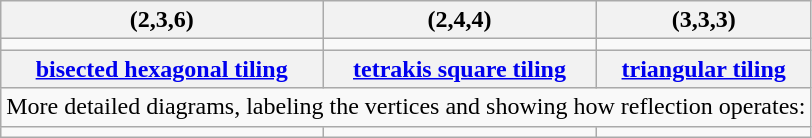<table class=wikitable>
<tr>
<th>(2,3,6)</th>
<th>(2,4,4)</th>
<th>(3,3,3)</th>
</tr>
<tr>
<td></td>
<td></td>
<td></td>
</tr>
<tr>
<th><a href='#'>bisected hexagonal tiling</a></th>
<th><a href='#'>tetrakis square tiling</a></th>
<th><a href='#'>triangular tiling</a></th>
</tr>
<tr>
<td colspan=3>More detailed diagrams, labeling the vertices and showing how reflection operates:</td>
</tr>
<tr align=center>
<td></td>
<td></td>
<td></td>
</tr>
</table>
